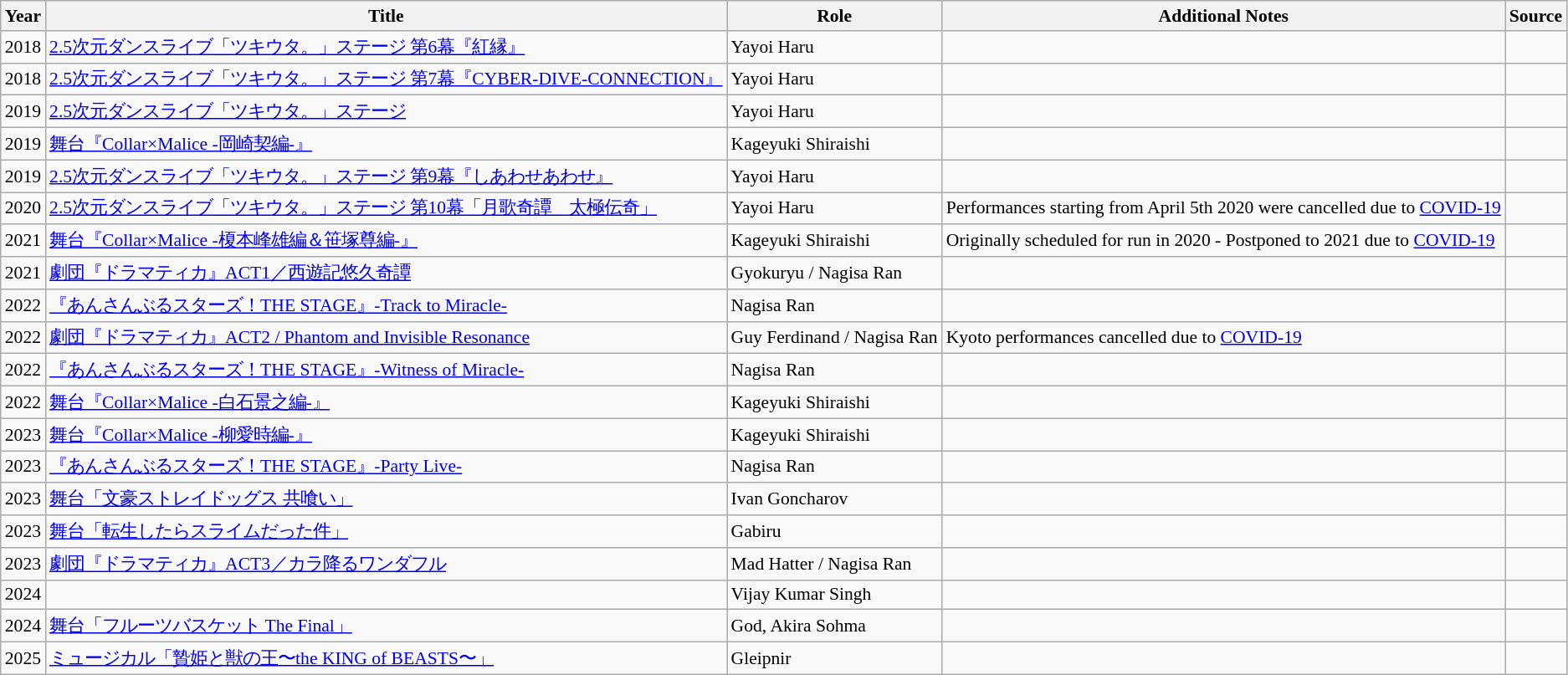<table class="wikitable" style="font-size: 90%;">
<tr>
<th>Year</th>
<th>Title</th>
<th>Role</th>
<th>Additional Notes</th>
<th>Source</th>
</tr>
<tr>
<td>2018</td>
<td><a href='#'>2.5次元ダンスライブ「ツキウタ。」ステージ 第6幕『紅縁』</a></td>
<td>Yayoi Haru</td>
<td></td>
<td></td>
</tr>
<tr>
<td>2018</td>
<td><a href='#'>2.5次元ダンスライブ「ツキウタ。」ステージ 第7幕『CYBER-DIVE-CONNECTION』</a></td>
<td>Yayoi Haru</td>
<td></td>
<td></td>
</tr>
<tr>
<td>2019</td>
<td><a href='#'>2.5次元ダンスライブ「ツキウタ。」ステージ</a></td>
<td>Yayoi Haru</td>
<td></td>
<td></td>
</tr>
<tr>
<td>2019</td>
<td><a href='#'>舞台『Collar×Malice -岡崎契編-』</a></td>
<td>Kageyuki Shiraishi</td>
<td></td>
<td></td>
</tr>
<tr>
<td>2019</td>
<td><a href='#'>2.5次元ダンスライブ「ツキウタ。」ステージ 第9幕『しあわせあわせ』</a></td>
<td>Yayoi Haru</td>
<td></td>
<td></td>
</tr>
<tr>
<td>2020</td>
<td><a href='#'>2.5次元ダンスライブ「ツキウタ。」ステージ 第10幕「月歌奇譚　太極伝奇」</a></td>
<td>Yayoi Haru</td>
<td>Performances starting from April 5th 2020 were cancelled due to <a href='#'>COVID-19</a></td>
<td></td>
</tr>
<tr>
<td>2021</td>
<td><a href='#'>舞台『Collar×Malice -榎本峰雄編＆笹塚尊編-』</a></td>
<td>Kageyuki Shiraishi</td>
<td>Originally scheduled for run in 2020 - Postponed to 2021 due to <a href='#'>COVID-19</a></td>
<td></td>
</tr>
<tr>
<td>2021</td>
<td><a href='#'>劇団『ドラマティカ』ACT1／西遊記悠久奇譚</a></td>
<td>Gyokuryu / Nagisa Ran</td>
<td></td>
<td></td>
</tr>
<tr>
<td>2022</td>
<td><a href='#'>『あんさんぶるスターズ！THE STAGE』-Track to Miracle-</a></td>
<td>Nagisa Ran</td>
<td></td>
<td></td>
</tr>
<tr>
<td>2022</td>
<td><a href='#'>劇団『ドラマティカ』ACT2 / Phantom and Invisible Resonance</a></td>
<td>Guy Ferdinand / Nagisa Ran</td>
<td>Kyoto performances cancelled due to <a href='#'>COVID-19</a></td>
<td></td>
</tr>
<tr>
<td>2022</td>
<td><a href='#'>『あんさんぶるスターズ！THE STAGE』-Witness of Miracle-</a></td>
<td>Nagisa Ran</td>
<td></td>
<td></td>
</tr>
<tr>
<td>2022</td>
<td><a href='#'>舞台『Collar×Malice -白石景之編-』</a></td>
<td>Kageyuki Shiraishi</td>
<td></td>
<td></td>
</tr>
<tr>
<td>2023</td>
<td><a href='#'>舞台『Collar×Malice -柳愛時編-』</a></td>
<td>Kageyuki Shiraishi</td>
<td></td>
<td></td>
</tr>
<tr>
<td>2023</td>
<td><a href='#'>『あんさんぶるスターズ！THE STAGE』-Party Live-</a></td>
<td>Nagisa Ran</td>
<td></td>
<td></td>
</tr>
<tr>
<td>2023</td>
<td><a href='#'>舞台「文豪ストレイドッグス 共喰い」</a></td>
<td>Ivan Goncharov</td>
<td></td>
<td></td>
</tr>
<tr>
<td>2023</td>
<td><a href='#'>舞台「転生したらスライムだった件」</a></td>
<td>Gabiru</td>
<td></td>
<td></td>
</tr>
<tr>
<td>2023</td>
<td><a href='#'>劇団『ドラマティカ』ACT3／カラ降るワンダフル</a></td>
<td>Mad Hatter / Nagisa Ran</td>
<td></td>
<td></td>
</tr>
<tr>
<td>2024</td>
<td></td>
<td>Vijay Kumar Singh</td>
<td></td>
<td></td>
</tr>
<tr>
<td>2024</td>
<td><a href='#'>舞台「フルーツバスケット The Final」</a></td>
<td>God, Akira Sohma</td>
<td></td>
<td></td>
</tr>
<tr>
<td>2025</td>
<td><a href='#'>ミュージカル「贄姫と獣の王〜the KING of BEASTS〜」</a></td>
<td>Gleipnir</td>
<td></td>
<td></td>
</tr>
</table>
